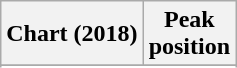<table class="wikitable sortable plainrowheaders" style="text-align:center;">
<tr>
<th scope="col">Chart (2018)</th>
<th scope="col">Peak<br>position</th>
</tr>
<tr>
</tr>
<tr>
</tr>
<tr>
</tr>
<tr>
</tr>
<tr>
</tr>
<tr>
</tr>
<tr>
</tr>
<tr>
</tr>
<tr>
</tr>
<tr>
</tr>
<tr>
</tr>
<tr>
</tr>
<tr>
</tr>
<tr>
</tr>
<tr>
</tr>
<tr>
</tr>
</table>
